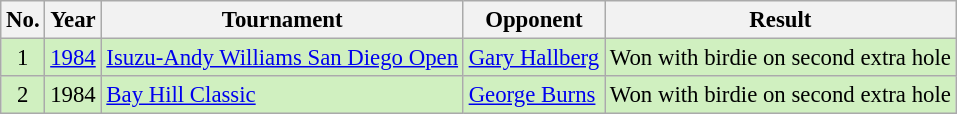<table class="wikitable" style="font-size:95%;">
<tr>
<th>No.</th>
<th>Year</th>
<th>Tournament</th>
<th>Opponent</th>
<th>Result</th>
</tr>
<tr style="background:#D0F0C0;">
<td align=center>1</td>
<td><a href='#'>1984</a></td>
<td><a href='#'>Isuzu-Andy Williams San Diego Open</a></td>
<td> <a href='#'>Gary Hallberg</a></td>
<td>Won with birdie on second extra hole</td>
</tr>
<tr style="background:#D0F0C0;">
<td align=center>2</td>
<td>1984</td>
<td><a href='#'>Bay Hill Classic</a></td>
<td> <a href='#'>George Burns</a></td>
<td>Won with birdie on second extra hole</td>
</tr>
</table>
